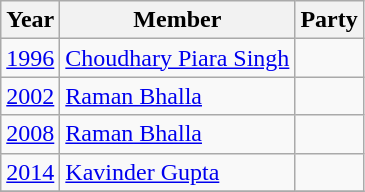<table class="wikitable sortable">
<tr>
<th>Year</th>
<th>Member</th>
<th colspan=2>Party</th>
</tr>
<tr>
<td><a href='#'>1996</a></td>
<td><a href='#'>Choudhary Piara Singh</a></td>
<td></td>
</tr>
<tr>
<td><a href='#'>2002</a></td>
<td><a href='#'>Raman Bhalla</a></td>
<td></td>
</tr>
<tr>
<td><a href='#'>2008</a></td>
<td><a href='#'>Raman Bhalla</a></td>
<td></td>
</tr>
<tr>
<td><a href='#'>2014</a></td>
<td><a href='#'>Kavinder Gupta</a></td>
<td></td>
</tr>
<tr>
</tr>
</table>
